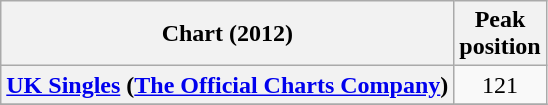<table class="wikitable plainrowheaders" style="text-align:center;">
<tr>
<th scope="col">Chart (2012)</th>
<th scope="col">Peak<br>position</th>
</tr>
<tr>
<th scope="row"><a href='#'>UK Singles</a> (<a href='#'>The Official Charts Company</a>)</th>
<td>121</td>
</tr>
<tr>
</tr>
</table>
